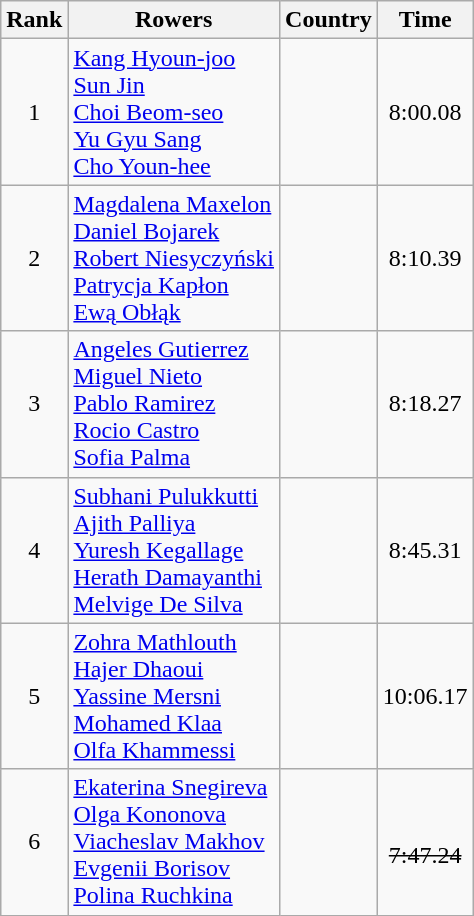<table class="wikitable" style="text-align:center">
<tr>
<th>Rank</th>
<th>Rowers</th>
<th>Country</th>
<th>Time</th>
</tr>
<tr>
<td>1</td>
<td align="left"><a href='#'>Kang Hyoun-joo</a><br><a href='#'>Sun Jin</a><br><a href='#'>Choi Beom-seo</a><br><a href='#'>Yu Gyu Sang</a><br><a href='#'>Cho Youn-hee</a></td>
<td align="left"></td>
<td>8:00.08</td>
</tr>
<tr>
<td>2</td>
<td align="left"><a href='#'>Magdalena Maxelon</a><br><a href='#'>Daniel Bojarek</a><br><a href='#'>Robert Niesyczyński</a><br><a href='#'>Patrycja Kapłon</a><br><a href='#'>Ewą Obłąk</a></td>
<td align="left"></td>
<td>8:10.39</td>
</tr>
<tr>
<td>3</td>
<td align="left"><a href='#'>Angeles Gutierrez</a><br><a href='#'>Miguel Nieto</a><br><a href='#'>Pablo Ramirez</a><br><a href='#'>Rocio Castro</a><br><a href='#'>Sofia Palma</a></td>
<td align="left"></td>
<td>8:18.27</td>
</tr>
<tr>
<td>4</td>
<td align="left"><a href='#'>Subhani Pulukkutti</a><br><a href='#'>Ajith Palliya</a><br><a href='#'>Yuresh Kegallage</a><br><a href='#'>Herath Damayanthi</a><br><a href='#'>Melvige De Silva</a></td>
<td align="left"></td>
<td>8:45.31</td>
</tr>
<tr>
<td>5</td>
<td align="left"><a href='#'>Zohra Mathlouth</a><br><a href='#'>Hajer Dhaoui</a><br><a href='#'>Yassine Mersni</a><br><a href='#'>Mohamed Klaa</a><br><a href='#'>Olfa Khammessi</a></td>
<td align="left"></td>
<td>10:06.17</td>
</tr>
<tr>
<td>6</td>
<td align="left"><a href='#'>Ekaterina Snegireva</a><br><a href='#'>Olga Kononova</a><br><a href='#'>Viacheslav Makhov</a><br><a href='#'>Evgenii Borisov</a><br><a href='#'>Polina Ruchkina</a></td>
<td align="left"></td>
<td><br><s>7:47.24</s></td>
</tr>
</table>
